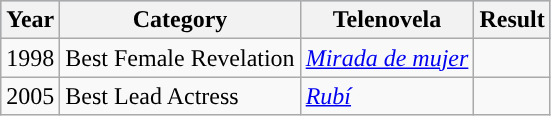<table class="wikitable">
<tr style="background:#b0c4de;">
<th>Year</th>
<th>Category</th>
<th>Telenovela</th>
<th>Result</th>
</tr>
<tr>
<td>1998</td>
<td>Best Female Revelation</td>
<td><em><a href='#'>Mirada de mujer</a></em></td>
<td></td>
</tr>
<tr>
<td>2005</td>
<td>Best Lead Actress</td>
<td><em><a href='#'>Rubí</a></em></td>
<td></td>
</tr>
</table>
